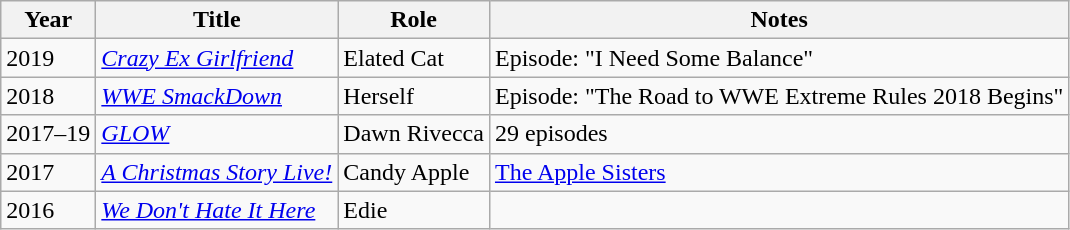<table class="wikitable sortable">
<tr>
<th>Year</th>
<th>Title</th>
<th>Role</th>
<th class="unsortable">Notes</th>
</tr>
<tr>
<td>2019</td>
<td><em><a href='#'>Crazy Ex Girlfriend</a></em></td>
<td>Elated Cat</td>
<td>Episode: "I Need Some Balance"</td>
</tr>
<tr>
<td>2018</td>
<td><em><a href='#'>WWE SmackDown</a></em></td>
<td>Herself</td>
<td>Episode: "The Road to WWE Extreme Rules 2018 Begins"</td>
</tr>
<tr>
<td>2017–19</td>
<td><em><a href='#'>GLOW</a></em></td>
<td>Dawn Rivecca</td>
<td>29 episodes</td>
</tr>
<tr>
<td>2017</td>
<td><em><a href='#'>A Christmas Story Live!</a></em></td>
<td>Candy Apple</td>
<td><a href='#'>The Apple Sisters</a></td>
</tr>
<tr>
<td>2016</td>
<td><em><a href='#'>We Don't Hate It Here</a></em></td>
<td>Edie</td>
<td></td>
</tr>
</table>
